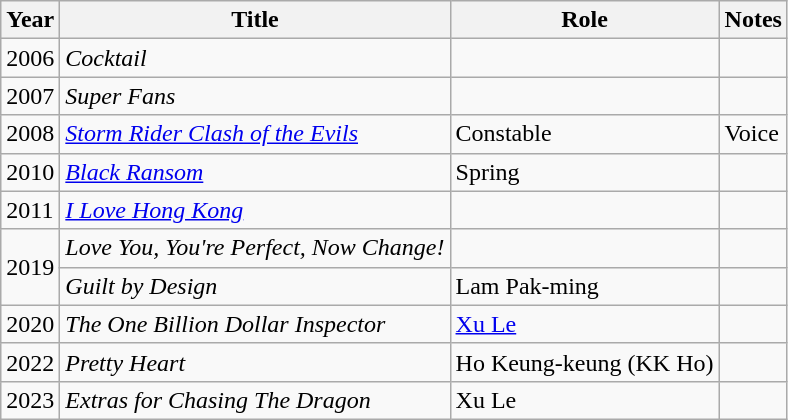<table class="wikitable sortable">
<tr>
<th>Year</th>
<th>Title</th>
<th>Role</th>
<th class="unsortable">Notes</th>
</tr>
<tr>
<td>2006</td>
<td><em>Cocktail</em></td>
<td></td>
<td></td>
</tr>
<tr>
<td>2007</td>
<td><em>Super Fans</em></td>
<td></td>
<td></td>
</tr>
<tr>
<td>2008</td>
<td><em><a href='#'>Storm Rider Clash of the Evils</a></em></td>
<td>Constable</td>
<td>Voice</td>
</tr>
<tr>
<td>2010</td>
<td><em><a href='#'>Black Ransom</a></em></td>
<td>Spring</td>
<td></td>
</tr>
<tr>
<td>2011</td>
<td><em><a href='#'>I Love Hong Kong</a></em></td>
<td></td>
<td></td>
</tr>
<tr>
<td rowspan=2>2019</td>
<td><em> Love You, You're Perfect, Now Change!</em></td>
<td></td>
<td></td>
</tr>
<tr>
<td><em> Guilt by Design </em></td>
<td>Lam Pak-ming</td>
<td></td>
</tr>
<tr>
<td>2020</td>
<td><em>The One Billion Dollar Inspector</em></td>
<td><a href='#'>Xu Le</a></td>
<td></td>
</tr>
<tr>
<td>2022</td>
<td><em>Pretty Heart</em></td>
<td>Ho Keung-keung (KK Ho)</td>
<td></td>
</tr>
<tr>
<td>2023</td>
<td><em>Extras for Chasing The Dragon</em></td>
<td>Xu Le</td>
<td></td>
</tr>
</table>
